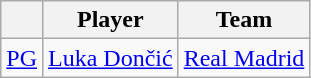<table class="wikitable">
<tr>
<th align="center"></th>
<th align="center">Player</th>
<th align="center">Team</th>
</tr>
<tr>
<td align=center><a href='#'>PG</a></td>
<td> <a href='#'>Luka Dončić</a></td>
<td><a href='#'>Real Madrid</a></td>
</tr>
</table>
